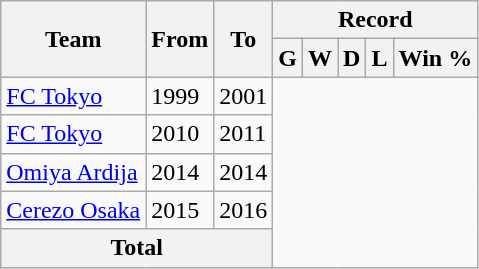<table class="wikitable" style="text-align: center">
<tr>
<th rowspan="2">Team</th>
<th rowspan="2">From</th>
<th rowspan="2">To</th>
<th colspan="5">Record</th>
</tr>
<tr>
<th>G</th>
<th>W</th>
<th>D</th>
<th>L</th>
<th>Win %</th>
</tr>
<tr>
<td align="left"><a href='#'>FC Tokyo</a></td>
<td align="left">1999</td>
<td align="left">2001<br></td>
</tr>
<tr>
<td align="left"><a href='#'>FC Tokyo</a></td>
<td align="left">2010</td>
<td align="left">2011<br></td>
</tr>
<tr>
<td align="left"><a href='#'>Omiya Ardija</a></td>
<td align="left">2014</td>
<td align="left">2014<br></td>
</tr>
<tr>
<td align="left"><a href='#'>Cerezo Osaka</a></td>
<td align="left">2015</td>
<td align="left">2016<br></td>
</tr>
<tr>
<th colspan="3">Total<br></th>
</tr>
</table>
